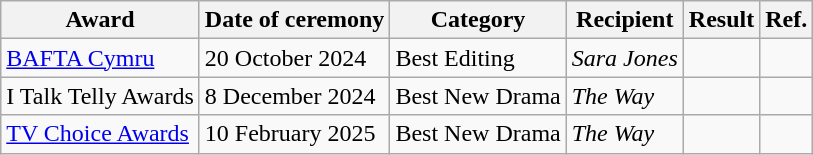<table class="wikitable">
<tr>
<th>Award</th>
<th>Date of ceremony</th>
<th>Category</th>
<th>Recipient</th>
<th>Result</th>
<th>Ref.</th>
</tr>
<tr>
<td><a href='#'>BAFTA Cymru</a></td>
<td>20 October 2024</td>
<td>Best Editing</td>
<td><em>Sara Jones</em></td>
<td></td>
<td></td>
</tr>
<tr>
<td>I Talk Telly Awards</td>
<td>8 December 2024</td>
<td>Best New Drama</td>
<td><em>The Way</em></td>
<td></td>
<td></td>
</tr>
<tr>
<td><a href='#'>TV Choice Awards</a></td>
<td>10 February 2025</td>
<td>Best New Drama</td>
<td><em>The Way</em></td>
<td></td>
<td></td>
</tr>
</table>
